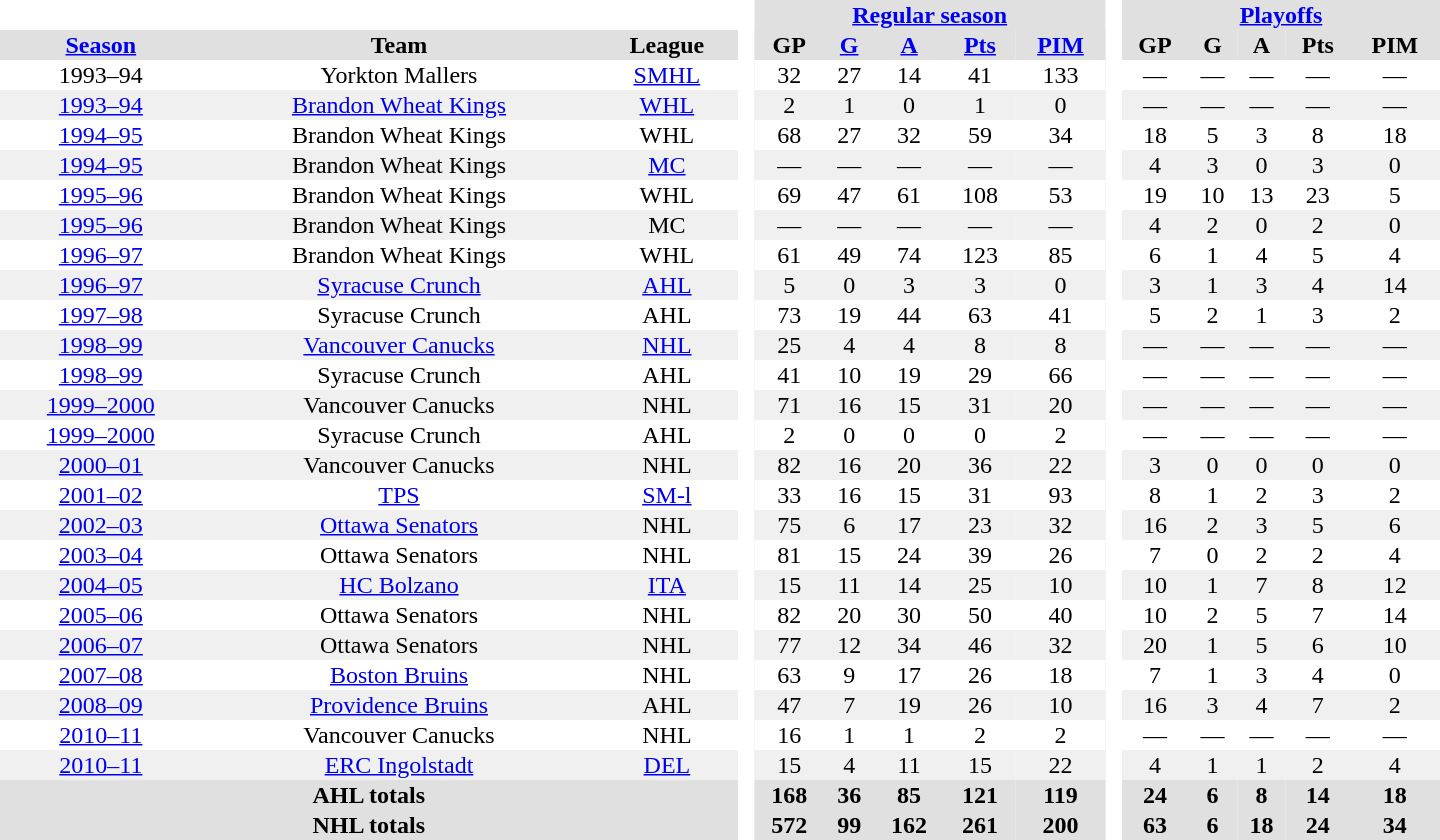<table border="0" cellpadding="1" cellspacing="0" style="text-align:center; width:60em">
<tr bgcolor="#e0e0e0">
<th colspan="3" bgcolor="#ffffff"> </th>
<th rowspan="99" bgcolor="#ffffff"> </th>
<th colspan="5"><a href='#'>Regular season</a></th>
<th rowspan="99" bgcolor="#ffffff"> </th>
<th colspan="5"><a href='#'>Playoffs</a></th>
</tr>
<tr bgcolor="#e0e0e0">
<th><a href='#'>Season</a></th>
<th>Team</th>
<th>League</th>
<th>GP</th>
<th><a href='#'>G</a></th>
<th><a href='#'>A</a></th>
<th><a href='#'>Pts</a></th>
<th><a href='#'>PIM</a></th>
<th>GP</th>
<th>G</th>
<th>A</th>
<th>Pts</th>
<th>PIM</th>
</tr>
<tr>
<td>1993–94</td>
<td>Yorkton Mallers</td>
<td><a href='#'>SMHL</a></td>
<td>32</td>
<td>27</td>
<td>14</td>
<td>41</td>
<td>133</td>
<td>—</td>
<td>—</td>
<td>—</td>
<td>—</td>
<td>—</td>
</tr>
<tr bgcolor="#f0f0f0">
<td><a href='#'>1993–94</a></td>
<td><a href='#'>Brandon Wheat Kings</a></td>
<td><a href='#'>WHL</a></td>
<td>2</td>
<td>1</td>
<td>0</td>
<td>1</td>
<td>0</td>
<td>—</td>
<td>—</td>
<td>—</td>
<td>—</td>
<td>—</td>
</tr>
<tr>
<td><a href='#'>1994–95</a></td>
<td>Brandon Wheat Kings</td>
<td>WHL</td>
<td>68</td>
<td>27</td>
<td>32</td>
<td>59</td>
<td>34</td>
<td>18</td>
<td>5</td>
<td>3</td>
<td>8</td>
<td>18</td>
</tr>
<tr bgcolor="#f0f0f0">
<td><a href='#'>1994–95</a></td>
<td>Brandon Wheat Kings</td>
<td><a href='#'>MC</a></td>
<td>—</td>
<td>—</td>
<td>—</td>
<td>—</td>
<td>—</td>
<td>4</td>
<td>3</td>
<td>0</td>
<td>3</td>
<td>0</td>
</tr>
<tr>
<td><a href='#'>1995–96</a></td>
<td>Brandon Wheat Kings</td>
<td>WHL</td>
<td>69</td>
<td>47</td>
<td>61</td>
<td>108</td>
<td>53</td>
<td>19</td>
<td>10</td>
<td>13</td>
<td>23</td>
<td>5</td>
</tr>
<tr bgcolor="#f0f0f0">
<td><a href='#'>1995–96</a></td>
<td>Brandon Wheat Kings</td>
<td>MC</td>
<td>—</td>
<td>—</td>
<td>—</td>
<td>—</td>
<td>—</td>
<td>4</td>
<td>2</td>
<td>0</td>
<td>2</td>
<td>0</td>
</tr>
<tr>
<td><a href='#'>1996–97</a></td>
<td>Brandon Wheat Kings</td>
<td>WHL</td>
<td>61</td>
<td>49</td>
<td>74</td>
<td>123</td>
<td>85</td>
<td>6</td>
<td>1</td>
<td>4</td>
<td>5</td>
<td>4</td>
</tr>
<tr bgcolor="#f0f0f0">
<td><a href='#'>1996–97</a></td>
<td><a href='#'>Syracuse Crunch</a></td>
<td><a href='#'>AHL</a></td>
<td>5</td>
<td>0</td>
<td>3</td>
<td>3</td>
<td>0</td>
<td>3</td>
<td>1</td>
<td>3</td>
<td>4</td>
<td>14</td>
</tr>
<tr>
<td><a href='#'>1997–98</a></td>
<td>Syracuse Crunch</td>
<td>AHL</td>
<td>73</td>
<td>19</td>
<td>44</td>
<td>63</td>
<td>41</td>
<td>5</td>
<td>2</td>
<td>1</td>
<td>3</td>
<td>2</td>
</tr>
<tr bgcolor="#f0f0f0">
<td><a href='#'>1998–99</a></td>
<td><a href='#'>Vancouver Canucks</a></td>
<td><a href='#'>NHL</a></td>
<td>25</td>
<td>4</td>
<td>4</td>
<td>8</td>
<td>8</td>
<td>—</td>
<td>—</td>
<td>—</td>
<td>—</td>
<td>—</td>
</tr>
<tr>
<td><a href='#'>1998–99</a></td>
<td>Syracuse Crunch</td>
<td>AHL</td>
<td>41</td>
<td>10</td>
<td>19</td>
<td>29</td>
<td>66</td>
<td>—</td>
<td>—</td>
<td>—</td>
<td>—</td>
<td>—</td>
</tr>
<tr bgcolor="#f0f0f0">
<td><a href='#'>1999–2000</a></td>
<td>Vancouver Canucks</td>
<td>NHL</td>
<td>71</td>
<td>16</td>
<td>15</td>
<td>31</td>
<td>20</td>
<td>—</td>
<td>—</td>
<td>—</td>
<td>—</td>
<td>—</td>
</tr>
<tr>
<td><a href='#'>1999–2000</a></td>
<td>Syracuse Crunch</td>
<td>AHL</td>
<td>2</td>
<td>0</td>
<td>0</td>
<td>0</td>
<td>2</td>
<td>—</td>
<td>—</td>
<td>—</td>
<td>—</td>
<td>—</td>
</tr>
<tr bgcolor="#f0f0f0">
<td><a href='#'>2000–01</a></td>
<td>Vancouver Canucks</td>
<td>NHL</td>
<td>82</td>
<td>16</td>
<td>20</td>
<td>36</td>
<td>22</td>
<td>3</td>
<td>0</td>
<td>0</td>
<td>0</td>
<td>0</td>
</tr>
<tr>
<td><a href='#'>2001–02</a></td>
<td><a href='#'>TPS</a></td>
<td><a href='#'>SM-l</a></td>
<td>33</td>
<td>16</td>
<td>15</td>
<td>31</td>
<td>93</td>
<td>8</td>
<td>1</td>
<td>2</td>
<td>3</td>
<td>2</td>
</tr>
<tr bgcolor="#f0f0f0">
<td><a href='#'>2002–03</a></td>
<td><a href='#'>Ottawa Senators</a></td>
<td>NHL</td>
<td>75</td>
<td>6</td>
<td>17</td>
<td>23</td>
<td>32</td>
<td>16</td>
<td>2</td>
<td>3</td>
<td>5</td>
<td>6</td>
</tr>
<tr>
<td><a href='#'>2003–04</a></td>
<td>Ottawa Senators</td>
<td>NHL</td>
<td>81</td>
<td>15</td>
<td>24</td>
<td>39</td>
<td>26</td>
<td>7</td>
<td>0</td>
<td>2</td>
<td>2</td>
<td>4</td>
</tr>
<tr bgcolor="#f0f0f0">
<td><a href='#'>2004–05</a></td>
<td><a href='#'>HC Bolzano</a></td>
<td><a href='#'>ITA</a></td>
<td>15</td>
<td>11</td>
<td>14</td>
<td>25</td>
<td>10</td>
<td>10</td>
<td>1</td>
<td>7</td>
<td>8</td>
<td>12</td>
</tr>
<tr>
<td><a href='#'>2005–06</a></td>
<td>Ottawa Senators</td>
<td>NHL</td>
<td>82</td>
<td>20</td>
<td>30</td>
<td>50</td>
<td>40</td>
<td>10</td>
<td>2</td>
<td>5</td>
<td>7</td>
<td>14</td>
</tr>
<tr bgcolor="#f0f0f0">
<td><a href='#'>2006–07</a></td>
<td>Ottawa Senators</td>
<td>NHL</td>
<td>77</td>
<td>12</td>
<td>34</td>
<td>46</td>
<td>32</td>
<td>20</td>
<td>1</td>
<td>5</td>
<td>6</td>
<td>10</td>
</tr>
<tr>
<td><a href='#'>2007–08</a></td>
<td><a href='#'>Boston Bruins</a></td>
<td>NHL</td>
<td>63</td>
<td>9</td>
<td>17</td>
<td>26</td>
<td>18</td>
<td>7</td>
<td>1</td>
<td>3</td>
<td>4</td>
<td>0</td>
</tr>
<tr bgcolor="#f0f0f0">
<td><a href='#'>2008–09</a></td>
<td><a href='#'>Providence Bruins</a></td>
<td>AHL</td>
<td>47</td>
<td>7</td>
<td>19</td>
<td>26</td>
<td>10</td>
<td>16</td>
<td>3</td>
<td>4</td>
<td>7</td>
<td>2</td>
</tr>
<tr>
<td><a href='#'>2010–11</a></td>
<td>Vancouver Canucks</td>
<td>NHL</td>
<td>16</td>
<td>1</td>
<td>1</td>
<td>2</td>
<td>2</td>
<td>—</td>
<td>—</td>
<td>—</td>
<td>—</td>
<td>—</td>
</tr>
<tr bgcolor="#f0f0f0">
<td><a href='#'>2010–11</a></td>
<td><a href='#'>ERC Ingolstadt</a></td>
<td><a href='#'>DEL</a></td>
<td>15</td>
<td>4</td>
<td>11</td>
<td>15</td>
<td>22</td>
<td>4</td>
<td>1</td>
<td>1</td>
<td>2</td>
<td>4</td>
</tr>
<tr bgcolor="#e0e0e0">
<th colspan="3">AHL totals</th>
<th>168</th>
<th>36</th>
<th>85</th>
<th>121</th>
<th>119</th>
<th>24</th>
<th>6</th>
<th>8</th>
<th>14</th>
<th>18</th>
</tr>
<tr bgcolor="#e0e0e0">
<th colspan="3">NHL totals</th>
<th>572</th>
<th>99</th>
<th>162</th>
<th>261</th>
<th>200</th>
<th>63</th>
<th>6</th>
<th>18</th>
<th>24</th>
<th>34</th>
</tr>
</table>
